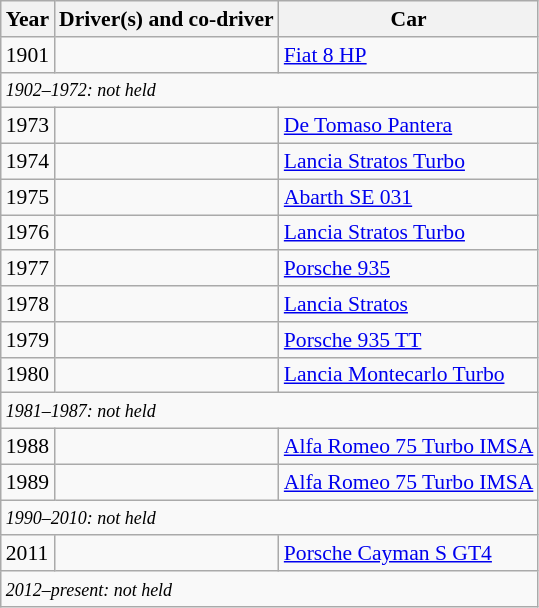<table class="wikitable sortable" style="font-size: 90%;">
<tr>
<th scope="col" class="date">Year</th>
<th scope="col" class="unsortable">Driver(s) and co-driver</th>
<th scope="col" class="unsortable">Car</th>
</tr>
<tr>
<td>1901</td>
<td></td>
<td><a href='#'>Fiat 8 HP</a></td>
</tr>
<tr>
<td data-sort-value="1902" colspan=3><small><em>1902–1972: not held</em></small></td>
</tr>
<tr>
<td>1973</td>
<td></td>
<td><a href='#'>De Tomaso Pantera</a></td>
</tr>
<tr>
<td>1974</td>
<td></td>
<td><a href='#'>Lancia Stratos Turbo</a></td>
</tr>
<tr>
<td>1975</td>
<td></td>
<td><a href='#'>Abarth SE 031</a></td>
</tr>
<tr>
<td>1976</td>
<td></td>
<td><a href='#'>Lancia Stratos Turbo</a></td>
</tr>
<tr>
<td>1977</td>
<td></td>
<td><a href='#'>Porsche 935</a></td>
</tr>
<tr>
<td>1978</td>
<td></td>
<td><a href='#'>Lancia Stratos</a></td>
</tr>
<tr>
<td>1979</td>
<td></td>
<td><a href='#'>Porsche 935 TT</a></td>
</tr>
<tr>
<td>1980</td>
<td></td>
<td><a href='#'>Lancia Montecarlo Turbo</a></td>
</tr>
<tr>
<td data-sort-value="1981" colspan=3><small><em>1981–1987: not held</em></small></td>
</tr>
<tr>
<td>1988</td>
<td></td>
<td><a href='#'>Alfa Romeo 75 Turbo IMSA</a></td>
</tr>
<tr>
<td>1989</td>
<td></td>
<td><a href='#'>Alfa Romeo 75 Turbo IMSA</a></td>
</tr>
<tr>
<td data-sort-value="1990" colspan=3><small><em>1990–2010: not held</em></small></td>
</tr>
<tr>
<td>2011</td>
<td></td>
<td><a href='#'>Porsche Cayman S GT4</a></td>
</tr>
<tr>
<td data-sort-value="2012" colspan=3><small><em>2012–present: not held</em></small></td>
</tr>
</table>
